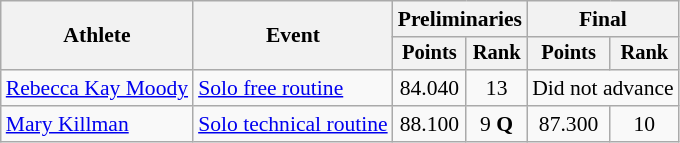<table class=wikitable style="font-size:90%">
<tr>
<th rowspan="2">Athlete</th>
<th rowspan="2">Event</th>
<th colspan="2">Preliminaries</th>
<th colspan="2">Final</th>
</tr>
<tr style="font-size:95%">
<th>Points</th>
<th>Rank</th>
<th>Points</th>
<th>Rank</th>
</tr>
<tr align=center>
<td align=left><a href='#'>Rebecca Kay Moody</a></td>
<td align=left><a href='#'>Solo free routine</a></td>
<td>84.040</td>
<td>13</td>
<td colspan=2>Did not advance</td>
</tr>
<tr align=center>
<td align=left><a href='#'>Mary Killman</a></td>
<td align=left><a href='#'>Solo technical routine</a></td>
<td>88.100</td>
<td>9 <strong>Q</strong></td>
<td>87.300</td>
<td>10</td>
</tr>
</table>
